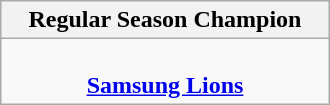<table width="220" class="wikitable">
<tr>
<th><strong>Regular Season Champion</strong></th>
</tr>
<tr align="center">
<td><br><strong><a href='#'>Samsung Lions</a></strong></td>
</tr>
</table>
